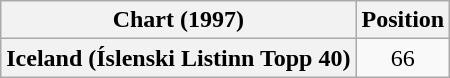<table class="wikitable plainrowheaders" style="text-align:center">
<tr>
<th>Chart (1997)</th>
<th>Position</th>
</tr>
<tr>
<th scope="row">Iceland (Íslenski Listinn Topp 40)</th>
<td>66</td>
</tr>
</table>
